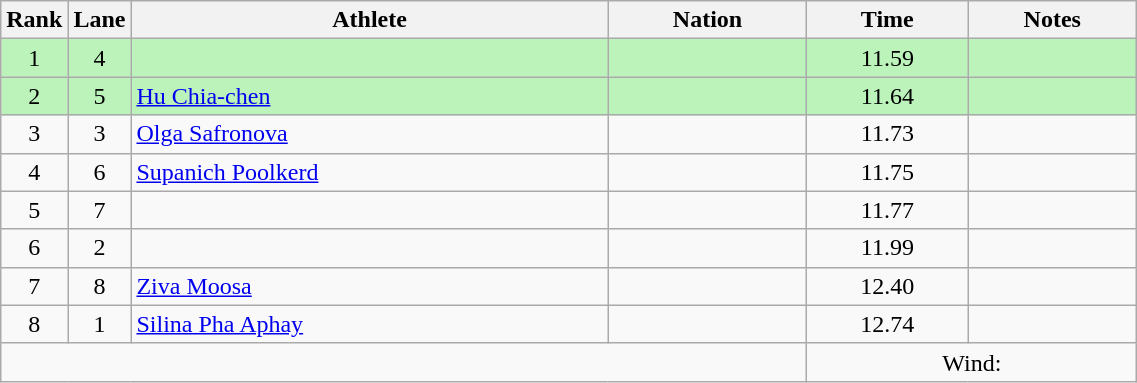<table class="wikitable sortable" style="text-align:center;width: 60%;">
<tr>
<th scope="col" style="width: 10px;">Rank</th>
<th scope="col" style="width: 10px;">Lane</th>
<th scope="col">Athlete</th>
<th scope="col">Nation</th>
<th scope="col">Time</th>
<th scope="col">Notes</th>
</tr>
<tr bgcolor=bbf3bb>
<td>1</td>
<td>4</td>
<td align="left"></td>
<td align="left"></td>
<td>11.59</td>
<td></td>
</tr>
<tr bgcolor=bbf3bb>
<td>2</td>
<td>5</td>
<td align="left"><a href='#'>Hu Chia-chen</a></td>
<td align="left"></td>
<td>11.64</td>
<td></td>
</tr>
<tr>
<td>3</td>
<td>3</td>
<td align=left><a href='#'>Olga Safronova</a></td>
<td align=left></td>
<td>11.73</td>
<td></td>
</tr>
<tr>
<td>4</td>
<td>6</td>
<td align="left"><a href='#'>Supanich Poolkerd</a></td>
<td align="left"></td>
<td>11.75</td>
<td></td>
</tr>
<tr>
<td>5</td>
<td>7</td>
<td align="left"></td>
<td align="left"></td>
<td>11.77</td>
<td></td>
</tr>
<tr>
<td>6</td>
<td>2</td>
<td align="left"></td>
<td align="left"></td>
<td>11.99</td>
<td></td>
</tr>
<tr>
<td>7</td>
<td>8</td>
<td align="left"><a href='#'>Ziva Moosa</a></td>
<td align="left"></td>
<td>12.40</td>
<td></td>
</tr>
<tr>
<td>8</td>
<td>1</td>
<td align="left"><a href='#'>Silina Pha Aphay</a></td>
<td align="left"></td>
<td>12.74</td>
<td></td>
</tr>
<tr class="sortbottom">
<td colspan="4"></td>
<td colspan="2">Wind: </td>
</tr>
</table>
